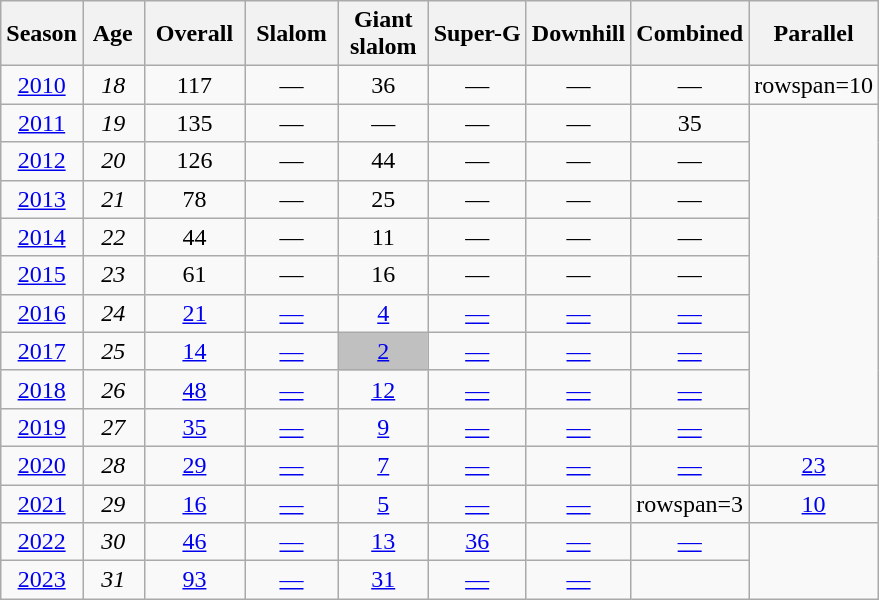<table class="wikitable" style="text-align:center; font-size:100%;">
<tr>
<th>Season</th>
<th> Age </th>
<th> Overall </th>
<th> Slalom </th>
<th>Giant<br> slalom </th>
<th>Super-G</th>
<th>Downhill</th>
<th>Combined</th>
<th>Parallel</th>
</tr>
<tr>
<td><a href='#'>2010</a></td>
<td><em>18</em></td>
<td>117</td>
<td>—</td>
<td>36</td>
<td>—</td>
<td>—</td>
<td>—</td>
<td>rowspan=10 </td>
</tr>
<tr>
<td><a href='#'>2011</a></td>
<td><em>19</em></td>
<td>135</td>
<td>—</td>
<td>—</td>
<td>—</td>
<td>—</td>
<td>35</td>
</tr>
<tr>
<td><a href='#'>2012</a></td>
<td><em>20</em></td>
<td>126</td>
<td>—</td>
<td>44</td>
<td>—</td>
<td>—</td>
<td>—</td>
</tr>
<tr>
<td><a href='#'>2013</a></td>
<td><em>21</em></td>
<td>78</td>
<td>—</td>
<td>25</td>
<td>—</td>
<td>—</td>
<td>—</td>
</tr>
<tr>
<td><a href='#'>2014</a></td>
<td><em>22</em></td>
<td>44</td>
<td>—</td>
<td>11</td>
<td>—</td>
<td>—</td>
<td>—</td>
</tr>
<tr>
<td><a href='#'>2015</a></td>
<td><em>23</em></td>
<td>61</td>
<td>—</td>
<td>16</td>
<td>—</td>
<td>—</td>
<td>—</td>
</tr>
<tr>
<td><a href='#'>2016</a></td>
<td><em>24</em></td>
<td><a href='#'>21</a></td>
<td><a href='#'>—</a></td>
<td><a href='#'>4</a></td>
<td><a href='#'>—</a></td>
<td><a href='#'>—</a></td>
<td><a href='#'>—</a></td>
</tr>
<tr>
<td><a href='#'>2017</a></td>
<td><em>25</em></td>
<td><a href='#'>14</a></td>
<td><a href='#'>—</a></td>
<td style="background:silver;"><a href='#'>2</a></td>
<td><a href='#'>—</a></td>
<td><a href='#'>—</a></td>
<td><a href='#'>—</a></td>
</tr>
<tr>
<td><a href='#'>2018</a></td>
<td><em>26</em></td>
<td><a href='#'>48</a></td>
<td><a href='#'>—</a></td>
<td><a href='#'>12</a></td>
<td><a href='#'>—</a></td>
<td><a href='#'>—</a></td>
<td><a href='#'>—</a></td>
</tr>
<tr>
<td><a href='#'>2019</a></td>
<td><em>27</em></td>
<td><a href='#'>35</a></td>
<td><a href='#'>—</a></td>
<td><a href='#'>9</a></td>
<td><a href='#'>—</a></td>
<td><a href='#'>—</a></td>
<td><a href='#'>—</a></td>
</tr>
<tr>
<td><a href='#'>2020</a></td>
<td><em>28</em></td>
<td><a href='#'>29</a></td>
<td><a href='#'>—</a></td>
<td><a href='#'>7</a></td>
<td><a href='#'>—</a></td>
<td><a href='#'>—</a></td>
<td><a href='#'>—</a></td>
<td><a href='#'>23</a></td>
</tr>
<tr>
<td><a href='#'>2021</a></td>
<td><em>29</em></td>
<td><a href='#'>16</a></td>
<td><a href='#'>—</a></td>
<td><a href='#'>5</a></td>
<td><a href='#'>—</a></td>
<td><a href='#'>—</a></td>
<td>rowspan=3 </td>
<td><a href='#'>10</a></td>
</tr>
<tr>
<td><a href='#'>2022</a></td>
<td><em>30</em></td>
<td><a href='#'>46</a></td>
<td><a href='#'>—</a></td>
<td><a href='#'>13</a></td>
<td><a href='#'>36</a></td>
<td><a href='#'>—</a></td>
<td><a href='#'>—</a></td>
</tr>
<tr>
<td><a href='#'>2023</a></td>
<td><em>31</em></td>
<td><a href='#'>93</a></td>
<td><a href='#'>—</a></td>
<td><a href='#'>31</a></td>
<td><a href='#'>—</a></td>
<td><a href='#'>—</a></td>
<td></td>
</tr>
</table>
